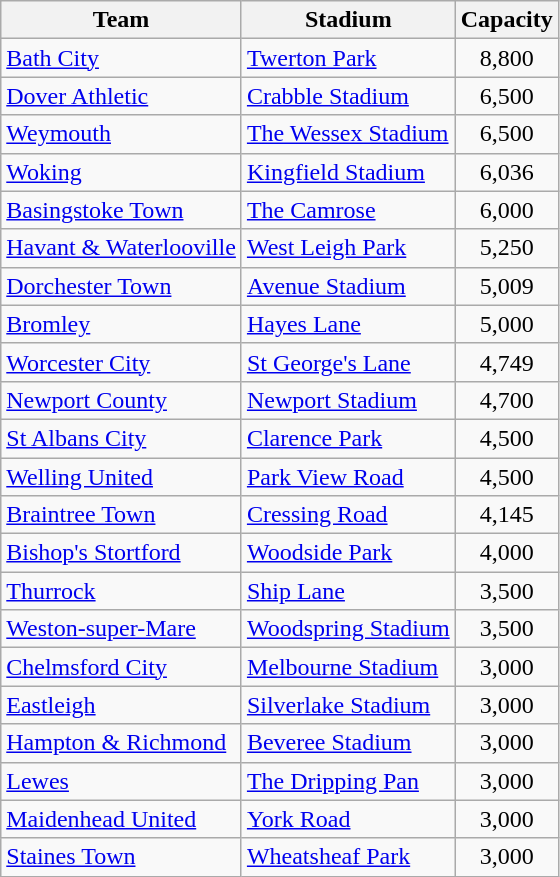<table class="wikitable sortable">
<tr>
<th>Team</th>
<th>Stadium</th>
<th>Capacity</th>
</tr>
<tr>
<td><a href='#'>Bath City</a></td>
<td><a href='#'>Twerton Park</a></td>
<td style="text-align:center;">8,800</td>
</tr>
<tr>
<td><a href='#'>Dover Athletic</a></td>
<td><a href='#'>Crabble Stadium</a></td>
<td style="text-align:center;">6,500</td>
</tr>
<tr>
<td><a href='#'>Weymouth</a></td>
<td><a href='#'>The Wessex Stadium</a></td>
<td style="text-align:center;">6,500</td>
</tr>
<tr>
<td><a href='#'>Woking</a></td>
<td><a href='#'>Kingfield Stadium</a></td>
<td style="text-align:center;">6,036</td>
</tr>
<tr>
<td><a href='#'>Basingstoke Town</a></td>
<td><a href='#'>The Camrose</a></td>
<td style="text-align:center;">6,000</td>
</tr>
<tr>
<td><a href='#'>Havant & Waterlooville</a></td>
<td><a href='#'>West Leigh Park</a></td>
<td style="text-align:center;">5,250</td>
</tr>
<tr>
<td><a href='#'>Dorchester Town</a></td>
<td><a href='#'>Avenue Stadium</a></td>
<td style="text-align:center;">5,009</td>
</tr>
<tr>
<td><a href='#'>Bromley</a></td>
<td><a href='#'>Hayes Lane</a></td>
<td style="text-align:center;">5,000</td>
</tr>
<tr>
<td><a href='#'>Worcester City</a></td>
<td><a href='#'>St George's Lane</a></td>
<td style="text-align:center;">4,749</td>
</tr>
<tr>
<td><a href='#'>Newport County</a></td>
<td><a href='#'>Newport Stadium</a></td>
<td style="text-align:center;">4,700</td>
</tr>
<tr>
<td><a href='#'>St Albans City</a></td>
<td><a href='#'>Clarence Park</a></td>
<td style="text-align:center;">4,500</td>
</tr>
<tr>
<td><a href='#'>Welling United</a></td>
<td><a href='#'>Park View Road</a></td>
<td style="text-align:center;">4,500</td>
</tr>
<tr>
<td><a href='#'>Braintree Town</a></td>
<td><a href='#'>Cressing Road</a></td>
<td style="text-align:center;">4,145</td>
</tr>
<tr>
<td><a href='#'>Bishop's Stortford</a></td>
<td><a href='#'>Woodside Park</a></td>
<td style="text-align:center;">4,000</td>
</tr>
<tr>
<td><a href='#'>Thurrock</a></td>
<td><a href='#'>Ship Lane</a></td>
<td style="text-align:center;">3,500</td>
</tr>
<tr>
<td><a href='#'>Weston-super-Mare</a></td>
<td><a href='#'>Woodspring Stadium</a></td>
<td style="text-align:center;">3,500</td>
</tr>
<tr>
<td><a href='#'>Chelmsford City</a></td>
<td><a href='#'>Melbourne Stadium</a></td>
<td style="text-align:center;">3,000</td>
</tr>
<tr>
<td><a href='#'>Eastleigh</a></td>
<td><a href='#'>Silverlake Stadium</a></td>
<td style="text-align:center;">3,000</td>
</tr>
<tr>
<td><a href='#'>Hampton & Richmond</a></td>
<td><a href='#'>Beveree Stadium</a></td>
<td style="text-align:center;">3,000</td>
</tr>
<tr>
<td><a href='#'>Lewes</a></td>
<td><a href='#'>The Dripping Pan</a></td>
<td style="text-align:center;">3,000</td>
</tr>
<tr>
<td><a href='#'>Maidenhead United</a></td>
<td><a href='#'>York Road</a></td>
<td style="text-align:center;">3,000</td>
</tr>
<tr>
<td><a href='#'>Staines Town</a></td>
<td><a href='#'>Wheatsheaf Park</a></td>
<td style="text-align:center;">3,000</td>
</tr>
</table>
